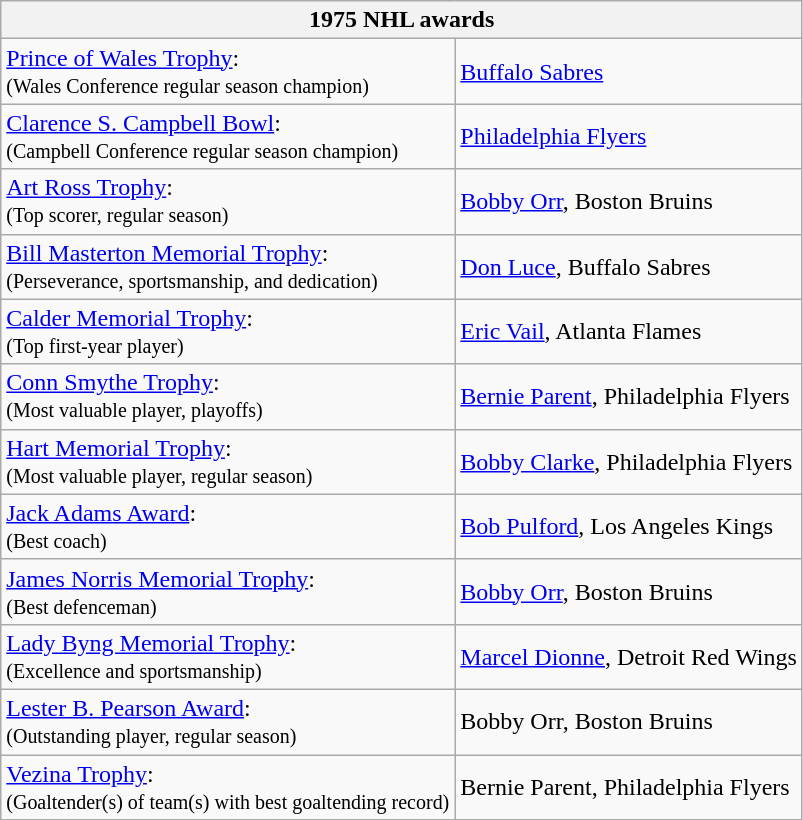<table class="wikitable">
<tr>
<th bgcolor="#DDDDDD" colspan="2">1975 NHL awards</th>
</tr>
<tr>
<td><a href='#'>Prince of Wales Trophy</a>:<br><small>(Wales Conference regular season champion)</small></td>
<td><a href='#'>Buffalo Sabres</a></td>
</tr>
<tr>
<td><a href='#'>Clarence S. Campbell Bowl</a>:<br><small>(Campbell Conference regular season champion)</small></td>
<td><a href='#'>Philadelphia Flyers</a></td>
</tr>
<tr>
<td><a href='#'>Art Ross Trophy</a>:<br><small>(Top scorer, regular season)</small></td>
<td><a href='#'>Bobby Orr</a>, Boston Bruins</td>
</tr>
<tr>
<td><a href='#'>Bill Masterton Memorial Trophy</a>:<br><small>(Perseverance, sportsmanship, and dedication)</small></td>
<td><a href='#'>Don Luce</a>, Buffalo Sabres</td>
</tr>
<tr>
<td><a href='#'>Calder Memorial Trophy</a>:<br><small>(Top first-year player)</small></td>
<td><a href='#'>Eric Vail</a>, Atlanta Flames</td>
</tr>
<tr>
<td><a href='#'>Conn Smythe Trophy</a>:<br><small>(Most valuable player, playoffs)</small></td>
<td><a href='#'>Bernie Parent</a>, Philadelphia Flyers</td>
</tr>
<tr>
<td><a href='#'>Hart Memorial Trophy</a>:<br><small>(Most valuable player, regular season)</small></td>
<td><a href='#'>Bobby Clarke</a>, Philadelphia Flyers</td>
</tr>
<tr>
<td><a href='#'>Jack Adams Award</a>:<br><small>(Best coach)</small></td>
<td><a href='#'>Bob Pulford</a>, Los Angeles Kings</td>
</tr>
<tr>
<td><a href='#'>James Norris Memorial Trophy</a>:<br><small>(Best defenceman)</small></td>
<td><a href='#'>Bobby Orr</a>, Boston Bruins</td>
</tr>
<tr>
<td><a href='#'>Lady Byng Memorial Trophy</a>:<br><small>(Excellence and sportsmanship)</small></td>
<td><a href='#'>Marcel Dionne</a>, Detroit Red Wings</td>
</tr>
<tr>
<td><a href='#'>Lester B. Pearson Award</a>:<br><small>(Outstanding player, regular season)</small></td>
<td>Bobby Orr, Boston Bruins</td>
</tr>
<tr>
<td><a href='#'>Vezina Trophy</a>:<br><small>(Goaltender(s) of team(s) with best goaltending record)</small></td>
<td>Bernie Parent, Philadelphia Flyers</td>
</tr>
</table>
